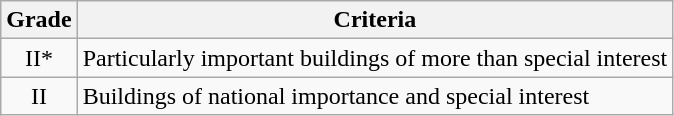<table class="wikitable">
<tr>
<th>Grade</th>
<th>Criteria</th>
</tr>
<tr>
<td align="center" >II*</td>
<td>Particularly important buildings of more than special interest</td>
</tr>
<tr>
<td align="center" >II</td>
<td>Buildings of national importance and special interest</td>
</tr>
</table>
